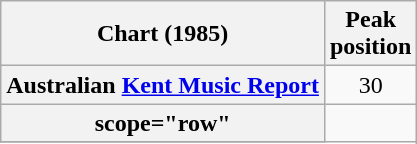<table class="wikitable sortable plainrowheaders">
<tr>
<th>Chart (1985)</th>
<th>Peak<br>position</th>
</tr>
<tr>
<th scope="row">Australian <a href='#'>Kent Music Report</a></th>
<td style="text-align:center;">30</td>
</tr>
<tr>
<th>scope="row" </th>
</tr>
<tr>
</tr>
</table>
